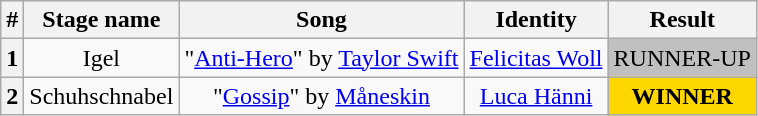<table class="wikitable plainrowheaders" style="text-align: center;">
<tr>
<th>#</th>
<th>Stage name</th>
<th>Song</th>
<th>Identity</th>
<th>Result</th>
</tr>
<tr>
<th>1</th>
<td>Igel</td>
<td>"<a href='#'>Anti-Hero</a>" by <a href='#'>Taylor Swift</a></td>
<td><a href='#'>Felicitas Woll</a></td>
<td bgcolor=silver>RUNNER-UP</td>
</tr>
<tr>
<th>2</th>
<td>Schuhschnabel</td>
<td>"<a href='#'>Gossip</a>" by <a href='#'>Måneskin</a></td>
<td><a href='#'>Luca Hänni</a></td>
<td bgcolor=gold><strong>WINNER</strong></td>
</tr>
</table>
